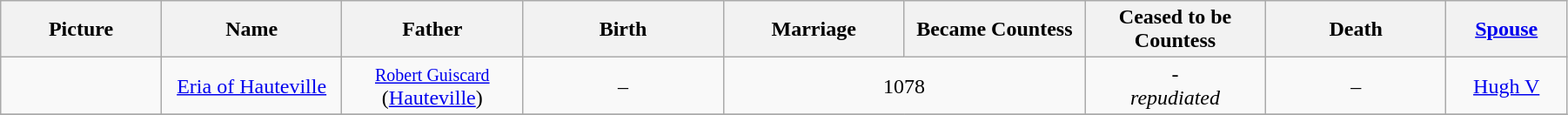<table width=95% class="wikitable">
<tr>
<th width = "8%">Picture</th>
<th width = "9%">Name</th>
<th width = "9%">Father</th>
<th width = "10%">Birth</th>
<th width = "9%">Marriage</th>
<th width = "9%">Became Countess</th>
<th width = "9%">Ceased to be Countess</th>
<th width = "9%">Death</th>
<th width = "6%"><a href='#'>Spouse</a></th>
</tr>
<tr>
<td align="center"></td>
<td align="center"><a href='#'>Eria of Hauteville</a></td>
<td align="center"><small><a href='#'>Robert Guiscard</a></small><br>(<a href='#'>Hauteville</a>)</td>
<td align="center">–</td>
<td align="center" colspan="2">1078</td>
<td align="center">-<br><em>repudiated</em></td>
<td align="center">–</td>
<td align="center"><a href='#'>Hugh V</a></td>
</tr>
<tr>
</tr>
</table>
